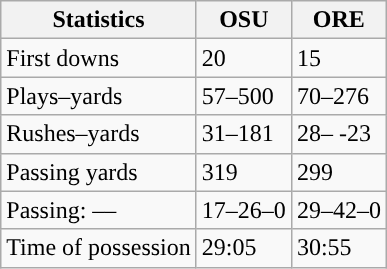<table class="wikitable" style="float:left">
<tr>
<th>Statistics</th>
<th>OSU</th>
<th>ORE</th>
</tr>
<tr>
<td>First downs</td>
<td>20</td>
<td>15</td>
</tr>
<tr>
<td>Plays–yards</td>
<td>57–500</td>
<td>70–276</td>
</tr>
<tr>
<td>Rushes–yards</td>
<td>31–181</td>
<td>28– -23</td>
</tr>
<tr>
<td>Passing yards</td>
<td>319</td>
<td>299</td>
</tr>
<tr>
<td>Passing: ––</td>
<td>17–26–0</td>
<td>29–42–0</td>
</tr>
<tr>
<td>Time of possession</td>
<td>29:05</td>
<td>30:55</td>
</tr>
</table>
